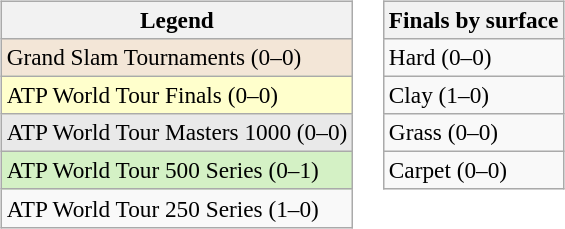<table>
<tr valign=top>
<td><br><table class=wikitable style=font-size:97%>
<tr>
<th>Legend</th>
</tr>
<tr bgcolor=#f3e6d7>
<td>Grand Slam Tournaments (0–0)</td>
</tr>
<tr bgcolor=#ffffcc>
<td>ATP World Tour Finals (0–0)</td>
</tr>
<tr bgcolor=#e9e9e9>
<td>ATP World Tour Masters 1000 (0–0)</td>
</tr>
<tr bgcolor=#d4f1c5>
<td>ATP World Tour 500 Series (0–1)</td>
</tr>
<tr>
<td>ATP World Tour 250 Series (1–0)</td>
</tr>
</table>
</td>
<td><br><table class=wikitable style=font-size:97%>
<tr>
<th>Finals by surface</th>
</tr>
<tr>
<td>Hard (0–0)</td>
</tr>
<tr>
<td>Clay (1–0)</td>
</tr>
<tr>
<td>Grass (0–0)</td>
</tr>
<tr>
<td>Carpet (0–0)</td>
</tr>
</table>
</td>
</tr>
</table>
